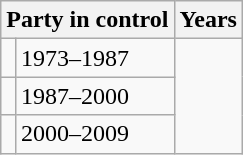<table class="wikitable">
<tr>
<th colspan="2">Party in control</th>
<th>Years</th>
</tr>
<tr>
<td></td>
<td>1973–1987</td>
</tr>
<tr>
<td></td>
<td>1987–2000</td>
</tr>
<tr>
<td></td>
<td>2000–2009</td>
</tr>
</table>
